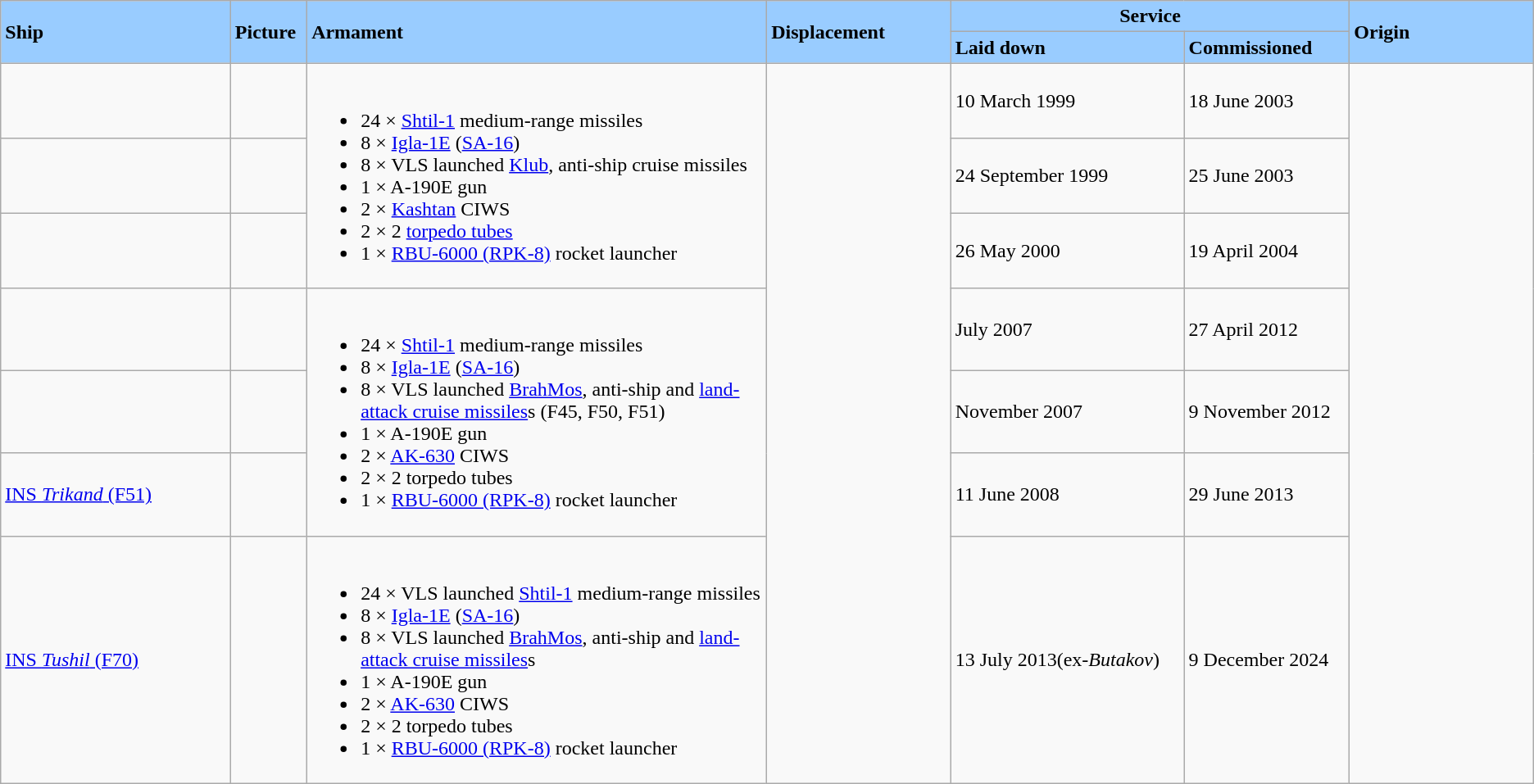<table class="wikitable">
<tr>
<th align= center scope=col rowspan=2 style="text-align:left; width:15%; background:#9cf;"><div>Ship</div></th>
<th align= center scope=col rowspan=2 style="text-align:left; background:#9cf;"><div>Picture</div></th>
<th align= center scope=col rowspan=2 style="text-align:left; width:30%; background:#9cf;"><div>Armament</div></th>
<th align= center scope=col rowspan=2 style="text-align:left; width:12%; background:#9cf;"><div>Displacement</div></th>
<th align= center scope=col colspan=2 style="text-align:center; background:#9cf;"><div>Service</div></th>
<th align= center scope=col rowspan=2 style="text-align:left; width:12%; background:#9cf;"><div>Origin</div></th>
</tr>
<tr>
<th align= center scope=col style="text-align:left; background:#9cf;"><div>Laid down</div></th>
<th align= center scope=col style="text-align:left; background:#9cf;"><div>Commissioned</div></th>
</tr>
<tr>
<td></td>
<td></td>
<td rowspan=3><br><ul><li>24 × <a href='#'>Shtil-1</a> medium-range missiles</li><li>8 × <a href='#'>Igla-1E</a> (<a href='#'>SA-16</a>)</li><li>8 × VLS launched <a href='#'>Klub</a>, anti-ship cruise missiles</li><li>1 ×   A-190E gun</li><li>2 × <a href='#'>Kashtan</a> CIWS</li><li>2 × 2  <a href='#'>torpedo tubes</a></li><li>1 × <a href='#'>RBU-6000 (RPK-8)</a> rocket launcher</li></ul></td>
<td rowspan="7"></td>
<td>10 March 1999</td>
<td>18 June 2003</td>
<td rowspan="7"></td>
</tr>
<tr>
<td></td>
<td></td>
<td>24 September 1999</td>
<td>25 June 2003</td>
</tr>
<tr>
<td></td>
<td></td>
<td>26 May 2000</td>
<td>19 April 2004</td>
</tr>
<tr>
<td></td>
<td></td>
<td rowspan=3><br><ul><li>24 × <a href='#'>Shtil-1</a> medium-range missiles</li><li>8 × <a href='#'>Igla-1E</a> (<a href='#'>SA-16</a>)</li><li>8 × VLS launched <a href='#'>BrahMos</a>, anti-ship and <a href='#'>land-attack cruise missiles</a>s (F45, F50, F51)</li><li>1 ×   A-190E gun</li><li>2 × <a href='#'>AK-630</a> CIWS</li><li>2 × 2  torpedo tubes</li><li>1 × <a href='#'>RBU-6000 (RPK-8)</a> rocket launcher</li></ul></td>
<td>July 2007</td>
<td>27 April 2012</td>
</tr>
<tr>
<td></td>
<td></td>
<td>November 2007</td>
<td>9 November 2012</td>
</tr>
<tr>
<td><a href='#'>INS <em>Trikand</em> (F51)</a></td>
<td></td>
<td>11 June 2008</td>
<td>29 June 2013</td>
</tr>
<tr>
<td><a href='#'>INS <em>Tushil</em> (F70)</a></td>
<td></td>
<td><br><ul><li>24 × VLS launched <a href='#'>Shtil-1</a> medium-range missiles</li><li>8 × <a href='#'>Igla-1E</a> (<a href='#'>SA-16</a>)</li><li>8 × VLS launched <a href='#'>BrahMos</a>, anti-ship and <a href='#'>land-attack cruise missiles</a>s</li><li>1 ×   A-190E gun</li><li>2 × <a href='#'>AK-630</a> CIWS</li><li>2 × 2  torpedo tubes</li><li>1 × <a href='#'>RBU-6000 (RPK-8)</a> rocket launcher</li></ul></td>
<td>13 July 2013(ex-<em>Butakov</em>)</td>
<td>9 December 2024</td>
</tr>
</table>
